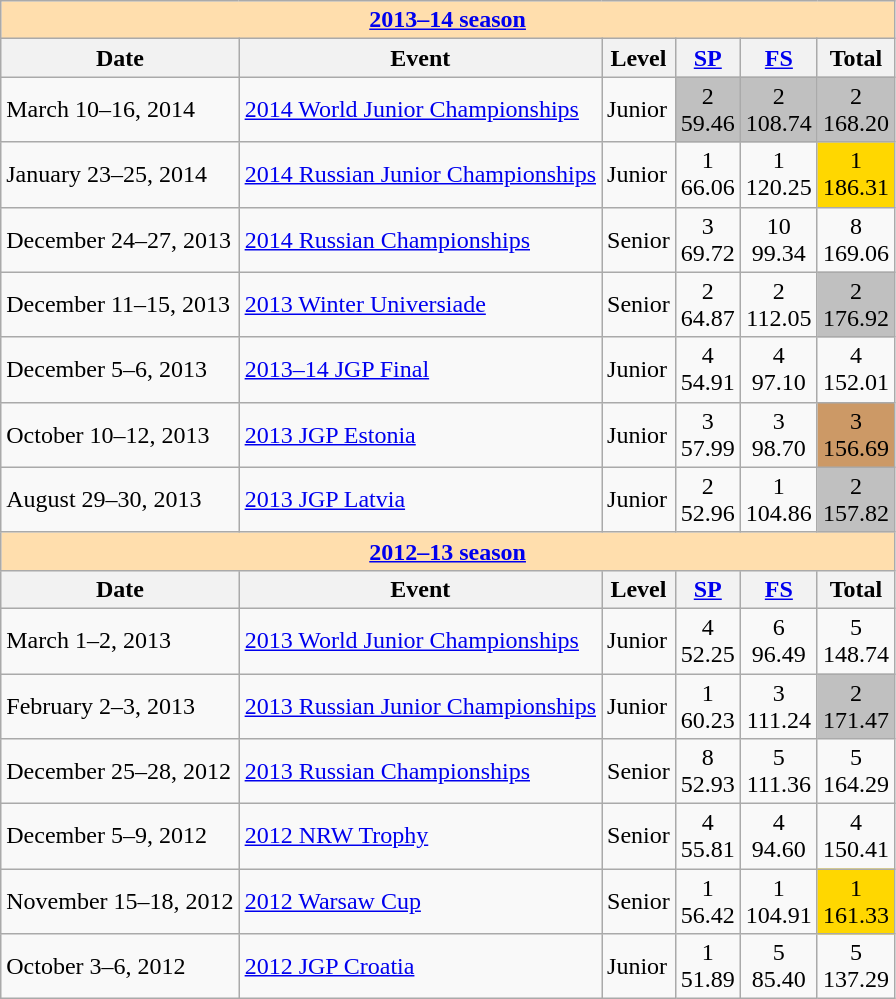<table class="wikitable">
<tr>
<td style="background-color: #ffdead;" colspan=6 align=center><a href='#'><strong>2013–14 season</strong></a></td>
</tr>
<tr>
<th>Date</th>
<th>Event</th>
<th>Level</th>
<th><a href='#'>SP</a></th>
<th><a href='#'>FS</a></th>
<th>Total</th>
</tr>
<tr>
<td>March 10–16, 2014</td>
<td><a href='#'>2014 World Junior Championships</a></td>
<td>Junior</td>
<td align=center bgcolor=silver>2 <br> 59.46</td>
<td align=center bgcolor=silver>2 <br> 108.74</td>
<td align=center bgcolor=silver>2 <br> 168.20</td>
</tr>
<tr>
<td>January 23–25, 2014</td>
<td><a href='#'>2014 Russian Junior Championships</a></td>
<td>Junior</td>
<td align=center>1 <br> 66.06</td>
<td align=center>1 <br> 120.25</td>
<td align=center bgcolor=gold>1 <br> 186.31</td>
</tr>
<tr>
<td>December 24–27, 2013</td>
<td><a href='#'>2014 Russian Championships</a></td>
<td>Senior</td>
<td align=center>3 <br> 69.72</td>
<td align=center>10 <br> 99.34</td>
<td align=center>8 <br> 169.06</td>
</tr>
<tr>
<td>December 11–15, 2013</td>
<td><a href='#'>2013 Winter Universiade</a></td>
<td>Senior</td>
<td align=center>2 <br> 64.87</td>
<td align=center>2 <br> 112.05</td>
<td align=center bgcolor=silver>2 <br> 176.92</td>
</tr>
<tr>
<td>December 5–6, 2013</td>
<td><a href='#'>2013–14 JGP Final</a></td>
<td>Junior</td>
<td align=center>4 <br> 54.91</td>
<td align=center>4 <br> 97.10</td>
<td align=center>4 <br> 152.01</td>
</tr>
<tr>
<td>October 10–12, 2013</td>
<td><a href='#'>2013 JGP Estonia</a></td>
<td>Junior</td>
<td align=center>3 <br> 57.99</td>
<td align=center>3 <br> 98.70</td>
<td align=center bgcolor=cc9966>3 <br> 156.69</td>
</tr>
<tr>
<td>August 29–30, 2013</td>
<td><a href='#'>2013 JGP Latvia</a></td>
<td>Junior</td>
<td align=center>2 <br> 52.96</td>
<td align=center>1 <br> 104.86</td>
<td align=center bgcolor=silver>2 <br> 157.82</td>
</tr>
<tr>
<td style="background-color: #ffdead;" colspan=6 align=center><a href='#'><strong>2012–13 season</strong></a></td>
</tr>
<tr>
<th>Date</th>
<th>Event</th>
<th>Level</th>
<th><a href='#'>SP</a></th>
<th><a href='#'>FS</a></th>
<th>Total</th>
</tr>
<tr>
<td>March 1–2, 2013</td>
<td><a href='#'>2013 World Junior Championships</a></td>
<td>Junior</td>
<td align=center>4 <br> 52.25</td>
<td align=center>6 <br> 96.49</td>
<td align=center>5 <br> 148.74</td>
</tr>
<tr>
<td>February 2–3, 2013</td>
<td><a href='#'>2013 Russian Junior Championships</a></td>
<td>Junior</td>
<td align=center>1 <br> 60.23</td>
<td align=center>3 <br> 111.24</td>
<td align=center bgcolor=silver>2 <br> 171.47</td>
</tr>
<tr>
<td>December 25–28, 2012</td>
<td><a href='#'>2013 Russian Championships</a></td>
<td>Senior</td>
<td align=center>8 <br> 52.93</td>
<td align=center>5 <br> 111.36</td>
<td align=center>5 <br> 164.29</td>
</tr>
<tr>
<td>December 5–9, 2012</td>
<td><a href='#'>2012 NRW Trophy</a></td>
<td>Senior</td>
<td align=center>4 <br> 55.81</td>
<td align=center>4 <br> 94.60</td>
<td align=center>4 <br> 150.41</td>
</tr>
<tr>
<td>November 15–18, 2012</td>
<td><a href='#'>2012 Warsaw Cup</a></td>
<td>Senior</td>
<td align=center>1 <br> 56.42</td>
<td align=center>1 <br> 104.91</td>
<td align=center bgcolor=gold>1 <br> 161.33</td>
</tr>
<tr>
<td>October 3–6, 2012</td>
<td><a href='#'>2012 JGP Croatia</a></td>
<td>Junior</td>
<td align=center>1 <br> 51.89</td>
<td align=center>5 <br> 85.40</td>
<td align=center>5 <br> 137.29</td>
</tr>
</table>
